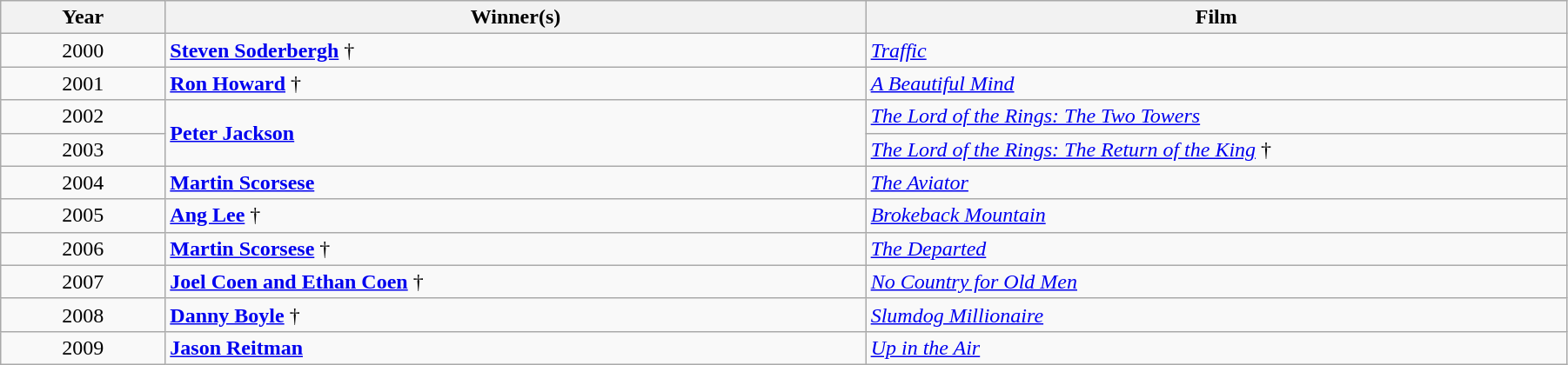<table class="wikitable" width="95%" cellpadding="5">
<tr>
<th width="100"><strong>Year</strong></th>
<th width="450"><strong>Winner(s)</strong></th>
<th width="450"><strong>Film</strong></th>
</tr>
<tr>
<td style="text-align:center;">2000</td>
<td><strong><a href='#'>Steven Soderbergh</a></strong> †</td>
<td><em><a href='#'>Traffic</a></em></td>
</tr>
<tr>
<td style="text-align:center;">2001</td>
<td><strong><a href='#'>Ron Howard</a></strong> †</td>
<td><em><a href='#'>A Beautiful Mind</a></em></td>
</tr>
<tr>
<td style="text-align:center;">2002</td>
<td rowspan="2"><strong><a href='#'>Peter Jackson</a></strong></td>
<td><em><a href='#'>The Lord of the Rings: The Two Towers</a></em></td>
</tr>
<tr>
<td style="text-align:center;">2003</td>
<td><em><a href='#'>The Lord of the Rings: The Return of the King</a></em> †</td>
</tr>
<tr>
<td style="text-align:center;">2004</td>
<td><strong><a href='#'>Martin Scorsese</a></strong></td>
<td><em><a href='#'>The Aviator</a></em></td>
</tr>
<tr>
<td style="text-align:center;">2005</td>
<td><strong><a href='#'>Ang Lee</a></strong> †</td>
<td><em><a href='#'>Brokeback Mountain</a></em></td>
</tr>
<tr>
<td style="text-align:center;">2006</td>
<td><strong><a href='#'>Martin Scorsese</a></strong> †</td>
<td><em><a href='#'>The Departed</a></em></td>
</tr>
<tr>
<td style="text-align:center;">2007</td>
<td><strong><a href='#'>Joel Coen and Ethan Coen</a></strong> †</td>
<td><em><a href='#'>No Country for Old Men</a></em></td>
</tr>
<tr>
<td style="text-align:center;">2008</td>
<td><strong><a href='#'>Danny Boyle</a></strong> †</td>
<td><em><a href='#'>Slumdog Millionaire</a></em></td>
</tr>
<tr>
<td style="text-align:center;">2009</td>
<td><strong><a href='#'>Jason Reitman</a></strong></td>
<td><em><a href='#'>Up in the Air</a></em></td>
</tr>
</table>
